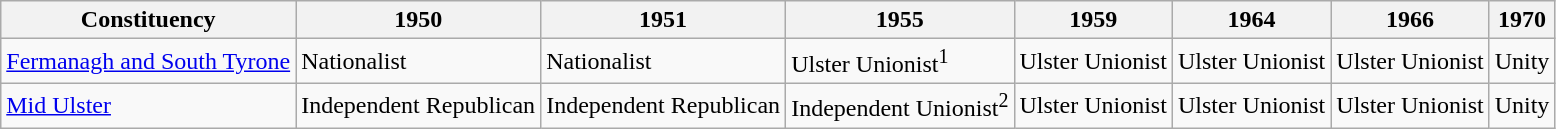<table class="wikitable sortable">
<tr>
<th>Constituency</th>
<th>1950</th>
<th>1951</th>
<th>1955</th>
<th>1959</th>
<th>1964</th>
<th>1966</th>
<th>1970</th>
</tr>
<tr>
<td><a href='#'>Fermanagh and South Tyrone</a></td>
<td bgcolor=>Nationalist</td>
<td bgcolor=>Nationalist</td>
<td bgcolor=>Ulster Unionist<sup>1</sup></td>
<td bgcolor=>Ulster Unionist</td>
<td bgcolor=>Ulster Unionist</td>
<td bgcolor=>Ulster Unionist</td>
<td bgcolor=>Unity</td>
</tr>
<tr>
<td><a href='#'>Mid Ulster</a></td>
<td bgcolor=>Independent Republican</td>
<td bgcolor=>Independent Republican</td>
<td bgcolor=>Independent Unionist<sup>2</sup></td>
<td bgcolor=>Ulster Unionist</td>
<td bgcolor=>Ulster Unionist</td>
<td bgcolor=>Ulster Unionist</td>
<td bgcolor=>Unity</td>
</tr>
</table>
